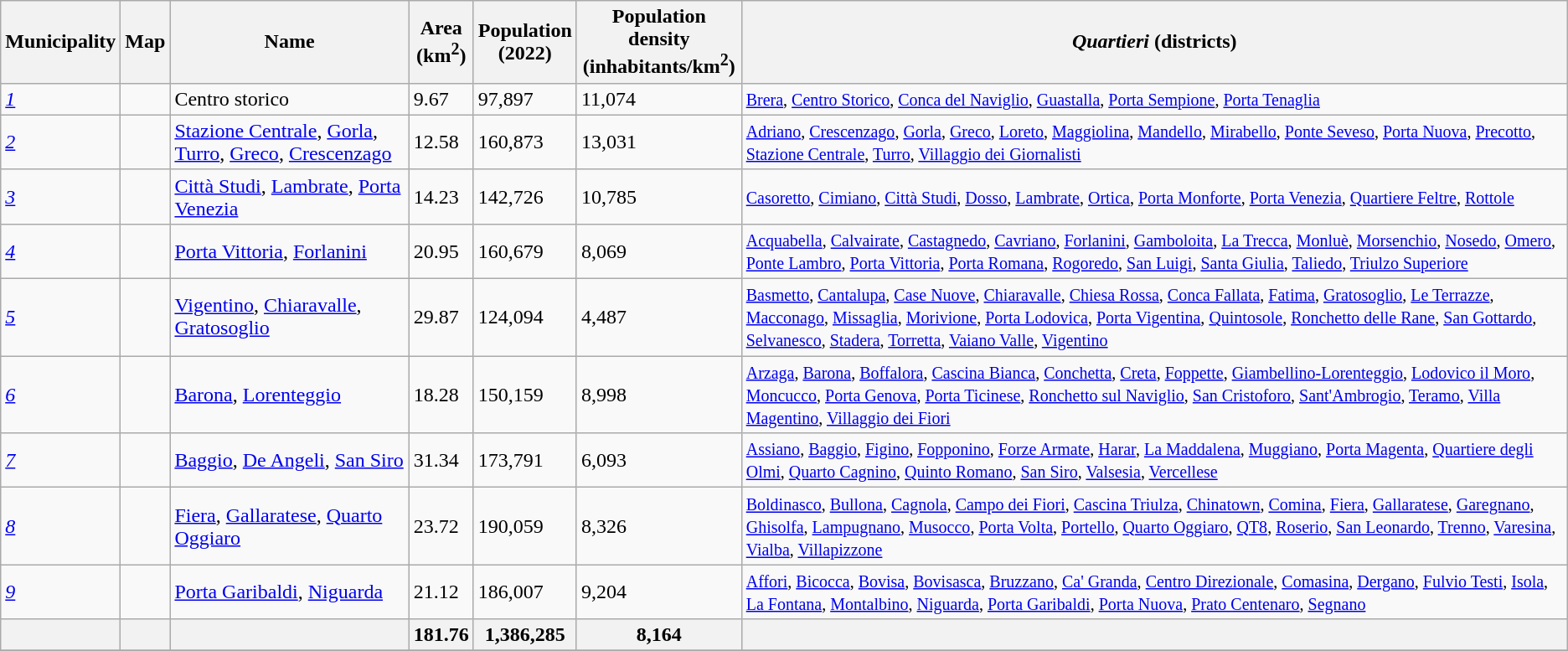<table class="wikitable sortable">
<tr>
<th>Municipality</th>
<th class="unsortable">Map</th>
<th>Name</th>
<th>Area<br>(km<sup>2</sup>)</th>
<th>Population<br>(2022)</th>
<th>Population density<br>(inhabitants/km<sup>2</sup>)</th>
<th><em>Quartieri</em> (districts)</th>
</tr>
<tr>
<td><em><a href='#'>1</a></em></td>
<td></td>
<td>Centro storico</td>
<td>9.67</td>
<td>97,897</td>
<td>11,074</td>
<td><small><a href='#'>Brera</a>, <a href='#'>Centro Storico</a>, <a href='#'>Conca del Naviglio</a>, <a href='#'>Guastalla</a>, <a href='#'>Porta Sempione</a>, <a href='#'>Porta Tenaglia</a></small></td>
</tr>
<tr>
<td><em><a href='#'>2</a></em></td>
<td></td>
<td><a href='#'>Stazione Centrale</a>, <a href='#'>Gorla</a>, <a href='#'>Turro</a>, <a href='#'>Greco</a>, <a href='#'>Crescenzago</a></td>
<td>12.58</td>
<td>160,873</td>
<td>13,031</td>
<td><small><a href='#'>Adriano</a>, <a href='#'>Crescenzago</a>, <a href='#'>Gorla</a>, <a href='#'>Greco</a>, <a href='#'>Loreto</a>, <a href='#'>Maggiolina</a>, <a href='#'>Mandello</a>, <a href='#'>Mirabello</a>, <a href='#'>Ponte Seveso</a>, <a href='#'>Porta Nuova</a>, <a href='#'>Precotto</a>, <a href='#'>Stazione Centrale</a>, <a href='#'>Turro</a>, <a href='#'>Villaggio dei Giornalisti</a></small></td>
</tr>
<tr>
<td><em><a href='#'>3</a></em></td>
<td></td>
<td><a href='#'>Città Studi</a>, <a href='#'>Lambrate</a>, <a href='#'>Porta Venezia</a></td>
<td>14.23</td>
<td>142,726</td>
<td>10,785</td>
<td><small><a href='#'>Casoretto</a>, <a href='#'>Cimiano</a>, <a href='#'>Città Studi</a>, <a href='#'>Dosso</a>, <a href='#'>Lambrate</a>, <a href='#'>Ortica</a>, <a href='#'>Porta Monforte</a>, <a href='#'>Porta Venezia</a>, <a href='#'>Quartiere Feltre</a>, <a href='#'>Rottole</a></small></td>
</tr>
<tr>
<td><em><a href='#'>4</a></em></td>
<td></td>
<td><a href='#'>Porta Vittoria</a>, <a href='#'>Forlanini</a></td>
<td>20.95</td>
<td>160,679</td>
<td>8,069</td>
<td><small><a href='#'>Acquabella</a>, <a href='#'>Calvairate</a>, <a href='#'>Castagnedo</a>, <a href='#'>Cavriano</a>, <a href='#'>Forlanini</a>, <a href='#'>Gamboloita</a>, <a href='#'>La Trecca</a>, <a href='#'>Monluè</a>, <a href='#'>Morsenchio</a>, <a href='#'>Nosedo</a>, <a href='#'>Omero</a>, <a href='#'>Ponte Lambro</a>, <a href='#'>Porta Vittoria</a>, <a href='#'>Porta Romana</a>, <a href='#'>Rogoredo</a>, <a href='#'>San Luigi</a>, <a href='#'>Santa Giulia</a>, <a href='#'>Taliedo</a>, <a href='#'>Triulzo Superiore</a></small></td>
</tr>
<tr>
<td><em><a href='#'>5</a></em></td>
<td></td>
<td><a href='#'>Vigentino</a>, <a href='#'>Chiaravalle</a>, <a href='#'>Gratosoglio</a></td>
<td>29.87</td>
<td>124,094</td>
<td>4,487</td>
<td><small><a href='#'>Basmetto</a>, <a href='#'>Cantalupa</a>, <a href='#'>Case Nuove</a>, <a href='#'>Chiaravalle</a>, <a href='#'>Chiesa Rossa</a>, <a href='#'>Conca Fallata</a>, <a href='#'>Fatima</a>, <a href='#'>Gratosoglio</a>, <a href='#'>Le Terrazze</a>, <a href='#'>Macconago</a>, <a href='#'>Missaglia</a>, <a href='#'>Morivione</a>, <a href='#'>Porta Lodovica</a>, <a href='#'>Porta Vigentina</a>, <a href='#'>Quintosole</a>, <a href='#'>Ronchetto delle Rane</a>, <a href='#'>San Gottardo</a>, <a href='#'>Selvanesco</a>, <a href='#'>Stadera</a>, <a href='#'>Torretta</a>, <a href='#'>Vaiano Valle</a>, <a href='#'>Vigentino</a></small></td>
</tr>
<tr>
<td><em><a href='#'>6</a></em></td>
<td></td>
<td><a href='#'>Barona</a>, <a href='#'>Lorenteggio</a></td>
<td>18.28</td>
<td>150,159</td>
<td>8,998</td>
<td><small> <a href='#'>Arzaga</a>, <a href='#'>Barona</a>, <a href='#'>Boffalora</a>, <a href='#'>Cascina Bianca</a>, <a href='#'>Conchetta</a>, <a href='#'>Creta</a>, <a href='#'>Foppette</a>, <a href='#'>Giambellino-Lorenteggio</a>, <a href='#'>Lodovico il Moro</a>, <a href='#'>Moncucco</a>, <a href='#'>Porta Genova</a>, <a href='#'>Porta Ticinese</a>, <a href='#'>Ronchetto sul Naviglio</a>, <a href='#'>San Cristoforo</a>, <a href='#'>Sant'Ambrogio</a>, <a href='#'>Teramo</a>, <a href='#'>Villa Magentino</a>, <a href='#'>Villaggio dei Fiori</a></small></td>
</tr>
<tr>
<td><em><a href='#'>7</a></em></td>
<td></td>
<td><a href='#'>Baggio</a>, <a href='#'>De Angeli</a>, <a href='#'>San Siro</a></td>
<td>31.34</td>
<td>173,791</td>
<td>6,093</td>
<td><small><a href='#'>Assiano</a>, <a href='#'>Baggio</a>, <a href='#'>Figino</a>, <a href='#'>Fopponino</a>, <a href='#'>Forze Armate</a>, <a href='#'>Harar</a>, <a href='#'>La Maddalena</a>, <a href='#'>Muggiano</a>, <a href='#'>Porta Magenta</a>, <a href='#'>Quartiere degli Olmi</a>, <a href='#'>Quarto Cagnino</a>, <a href='#'>Quinto Romano</a>, <a href='#'>San Siro</a>, <a href='#'>Valsesia</a>, <a href='#'>Vercellese</a></small></td>
</tr>
<tr>
<td><em><a href='#'>8</a></em></td>
<td></td>
<td><a href='#'>Fiera</a>, <a href='#'>Gallaratese</a>, <a href='#'>Quarto Oggiaro</a></td>
<td>23.72</td>
<td>190,059</td>
<td>8,326</td>
<td><small><a href='#'>Boldinasco</a>, <a href='#'>Bullona</a>, <a href='#'>Cagnola</a>, <a href='#'>Campo dei Fiori</a>, <a href='#'>Cascina Triulza</a>, <a href='#'>Chinatown</a>, <a href='#'>Comina</a>, <a href='#'>Fiera</a>, <a href='#'>Gallaratese</a>, <a href='#'>Garegnano</a>, <a href='#'>Ghisolfa</a>, <a href='#'>Lampugnano</a>, <a href='#'>Musocco</a>, <a href='#'>Porta Volta</a>, <a href='#'>Portello</a>, <a href='#'>Quarto Oggiaro</a>, <a href='#'>QT8</a>, <a href='#'>Roserio</a>, <a href='#'>San Leonardo</a>, <a href='#'>Trenno</a>, <a href='#'>Varesina</a>, <a href='#'>Vialba</a>, <a href='#'>Villapizzone</a></small></td>
</tr>
<tr>
<td><em><a href='#'>9</a></em></td>
<td></td>
<td><a href='#'>Porta Garibaldi</a>, <a href='#'>Niguarda</a></td>
<td>21.12</td>
<td>186,007</td>
<td>9,204</td>
<td><small><a href='#'>Affori</a>, <a href='#'>Bicocca</a>, <a href='#'>Bovisa</a>, <a href='#'>Bovisasca</a>, <a href='#'>Bruzzano</a>, <a href='#'>Ca' Granda</a>, <a href='#'>Centro Direzionale</a>, <a href='#'>Comasina</a>, <a href='#'>Dergano</a>, <a href='#'>Fulvio Testi</a>, <a href='#'>Isola</a>, <a href='#'>La Fontana</a>, <a href='#'>Montalbino</a>, <a href='#'>Niguarda</a>, <a href='#'>Porta Garibaldi</a>, <a href='#'>Porta Nuova</a>, <a href='#'>Prato Centenaro</a>, <a href='#'>Segnano</a></small></td>
</tr>
<tr class="sortbottom" |>
<th></th>
<th></th>
<th></th>
<th>181.76</th>
<th>1,386,285</th>
<th>8,164</th>
<th></th>
</tr>
<tr>
</tr>
</table>
